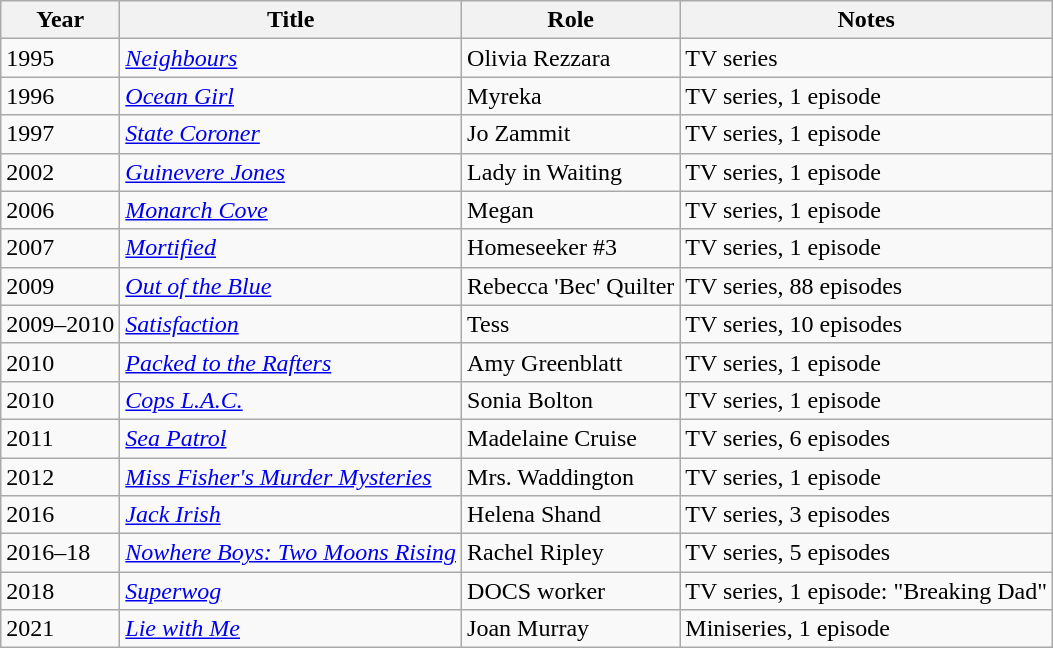<table class="wikitable sortable">
<tr>
<th>Year</th>
<th>Title</th>
<th>Role</th>
<th class="unsortable">Notes</th>
</tr>
<tr>
<td>1995</td>
<td><em><a href='#'>Neighbours</a></em></td>
<td>Olivia Rezzara</td>
<td>TV series</td>
</tr>
<tr>
<td>1996</td>
<td><em><a href='#'>Ocean Girl</a></em></td>
<td>Myreka</td>
<td>TV series, 1 episode</td>
</tr>
<tr>
<td>1997</td>
<td><em><a href='#'>State Coroner</a></em></td>
<td>Jo Zammit</td>
<td>TV series, 1 episode</td>
</tr>
<tr>
<td>2002</td>
<td><em><a href='#'>Guinevere Jones</a></em></td>
<td>Lady in Waiting</td>
<td>TV series, 1 episode</td>
</tr>
<tr>
<td>2006</td>
<td><em><a href='#'>Monarch Cove</a></em></td>
<td>Megan</td>
<td>TV series, 1 episode</td>
</tr>
<tr>
<td>2007</td>
<td><em><a href='#'>Mortified</a> </em></td>
<td>Homeseeker #3</td>
<td>TV series, 1 episode</td>
</tr>
<tr>
<td>2009</td>
<td><em><a href='#'>Out of the Blue</a></em></td>
<td>Rebecca 'Bec' Quilter</td>
<td>TV series, 88 episodes</td>
</tr>
<tr>
<td>2009–2010</td>
<td><em><a href='#'>Satisfaction</a></em></td>
<td>Tess</td>
<td>TV series, 10 episodes</td>
</tr>
<tr>
<td>2010</td>
<td><em><a href='#'>Packed to the Rafters</a></em></td>
<td>Amy Greenblatt</td>
<td>TV series, 1 episode</td>
</tr>
<tr>
<td>2010</td>
<td><em><a href='#'>Cops L.A.C.</a></em></td>
<td>Sonia Bolton</td>
<td>TV series, 1 episode</td>
</tr>
<tr>
<td>2011</td>
<td><em><a href='#'>Sea Patrol</a></em></td>
<td>Madelaine Cruise</td>
<td>TV series, 6 episodes</td>
</tr>
<tr>
<td>2012</td>
<td><em><a href='#'>Miss Fisher's Murder Mysteries</a></em></td>
<td>Mrs. Waddington</td>
<td>TV series, 1 episode</td>
</tr>
<tr>
<td>2016</td>
<td><em><a href='#'>Jack Irish</a></em></td>
<td>Helena Shand</td>
<td>TV series, 3 episodes</td>
</tr>
<tr>
<td>2016–18</td>
<td><em><a href='#'>Nowhere Boys: Two Moons Rising</a></em></td>
<td>Rachel Ripley</td>
<td>TV series, 5 episodes</td>
</tr>
<tr>
<td>2018</td>
<td><em><a href='#'>Superwog</a></em></td>
<td>DOCS worker</td>
<td>TV series, 1 episode: "Breaking Dad"</td>
</tr>
<tr>
<td>2021</td>
<td><em><a href='#'>Lie with Me</a></em></td>
<td>Joan Murray</td>
<td>Miniseries, 1 episode</td>
</tr>
</table>
